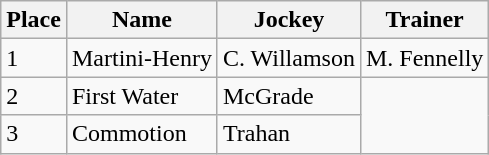<table class="wikitable">
<tr>
<th>Place</th>
<th>Name</th>
<th>Jockey</th>
<th>Trainer</th>
</tr>
<tr>
<td>1</td>
<td>Martini-Henry</td>
<td>C. Willamson</td>
<td>M. Fennelly</td>
</tr>
<tr>
<td>2</td>
<td>First Water</td>
<td>McGrade</td>
</tr>
<tr>
<td>3</td>
<td>Commotion</td>
<td>Trahan</td>
</tr>
</table>
